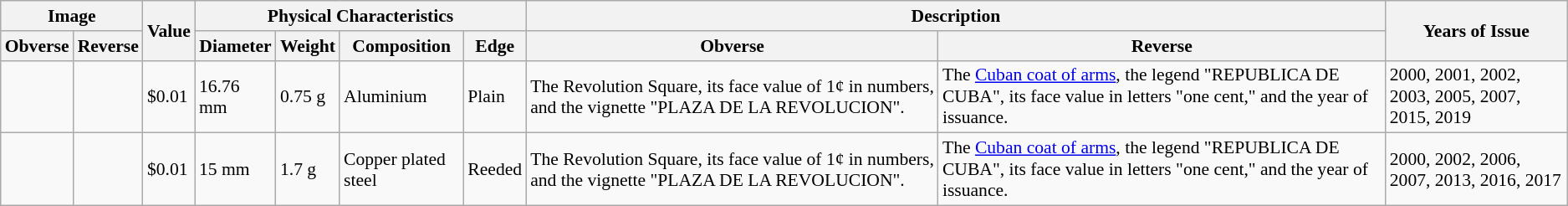<table class="wikitable" style="font-size: 90%">
<tr>
<th colspan=2>Image</th>
<th rowspan=2>Value</th>
<th colspan=4>Physical Characteristics</th>
<th colspan=2>Description</th>
<th rowspan=2>Years of Issue</th>
</tr>
<tr>
<th>Obverse</th>
<th>Reverse</th>
<th>Diameter</th>
<th>Weight</th>
<th>Composition</th>
<th>Edge</th>
<th>Obverse</th>
<th>Reverse</th>
</tr>
<tr>
<td></td>
<td></td>
<td>$0.01</td>
<td>16.76 mm</td>
<td>0.75 g</td>
<td>Aluminium</td>
<td>Plain</td>
<td>The Revolution Square, its face value of 1¢ in numbers, and the vignette "PLAZA DE LA REVOLUCION".</td>
<td>The <a href='#'>Cuban coat of arms</a>, the legend "REPUBLICA DE CUBA", its face value in letters "one cent," and the year of issuance.</td>
<td>2000, 2001, 2002, 2003, 2005, 2007, 2015, 2019</td>
</tr>
<tr>
<td></td>
<td></td>
<td>$0.01</td>
<td>15 mm</td>
<td>1.7 g</td>
<td>Copper plated steel</td>
<td>Reeded</td>
<td>The Revolution Square, its face value of 1¢ in numbers, and the vignette "PLAZA DE LA REVOLUCION".</td>
<td>The <a href='#'>Cuban coat of arms</a>, the legend "REPUBLICA DE CUBA", its face value in letters "one cent," and the year of issuance.</td>
<td>2000, 2002, 2006, 2007, 2013, 2016, 2017</td>
</tr>
</table>
